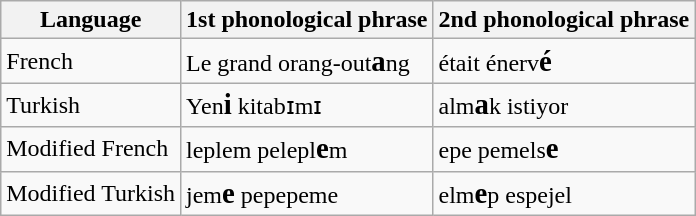<table class="wikitable">
<tr>
<th>Language</th>
<th>1st phonological phrase</th>
<th>2nd phonological phrase</th>
</tr>
<tr>
<td>French</td>
<td>Le grand orang-out<strong><big>a</big></strong>ng</td>
<td>était énerv<strong><big>é</big></strong></td>
</tr>
<tr>
<td>Turkish</td>
<td>Yen<big><strong>i</strong></big> kitabɪmɪ</td>
<td>alm<strong><big>a</big></strong>k istiyor</td>
</tr>
<tr>
<td>Modified French</td>
<td>leplem pelepl<strong><big>e</big></strong>m</td>
<td>epe pemels<strong><big>e</big></strong></td>
</tr>
<tr>
<td>Modified Turkish</td>
<td>jem<strong><big>e</big></strong> pepepeme</td>
<td>elm<strong><big>e</big></strong>p espejel</td>
</tr>
</table>
